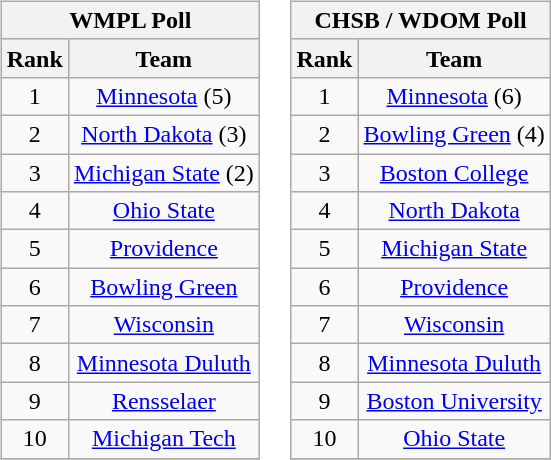<table>
<tr style="vertical-align:top;">
<td><br><table class="wikitable" style="text-align:center;">
<tr>
<th colspan=2><strong>WMPL Poll</strong></th>
</tr>
<tr>
<th>Rank</th>
<th>Team</th>
</tr>
<tr>
<td>1</td>
<td><a href='#'>Minnesota</a> (5)</td>
</tr>
<tr>
<td>2</td>
<td><a href='#'>North Dakota</a> (3)</td>
</tr>
<tr>
<td>3</td>
<td><a href='#'>Michigan State</a> (2)</td>
</tr>
<tr>
<td>4</td>
<td><a href='#'>Ohio State</a></td>
</tr>
<tr>
<td>5</td>
<td><a href='#'>Providence</a></td>
</tr>
<tr>
<td>6</td>
<td><a href='#'>Bowling Green</a></td>
</tr>
<tr>
<td>7</td>
<td><a href='#'>Wisconsin</a></td>
</tr>
<tr>
<td>8</td>
<td><a href='#'>Minnesota Duluth</a></td>
</tr>
<tr>
<td>9</td>
<td><a href='#'>Rensselaer</a></td>
</tr>
<tr>
<td>10</td>
<td><a href='#'>Michigan Tech</a></td>
</tr>
<tr>
</tr>
</table>
</td>
<td><br><table class="wikitable" style="text-align:center;">
<tr>
<th colspan=2><strong>CHSB / WDOM Poll</strong></th>
</tr>
<tr>
<th>Rank</th>
<th>Team</th>
</tr>
<tr>
<td>1</td>
<td><a href='#'>Minnesota</a> (6)</td>
</tr>
<tr>
<td>2</td>
<td><a href='#'>Bowling Green</a> (4)</td>
</tr>
<tr>
<td>3</td>
<td><a href='#'>Boston College</a></td>
</tr>
<tr>
<td>4</td>
<td><a href='#'>North Dakota</a></td>
</tr>
<tr>
<td>5</td>
<td><a href='#'>Michigan State</a></td>
</tr>
<tr>
<td>6</td>
<td><a href='#'>Providence</a></td>
</tr>
<tr>
<td>7</td>
<td><a href='#'>Wisconsin</a></td>
</tr>
<tr>
<td>8</td>
<td><a href='#'>Minnesota Duluth</a></td>
</tr>
<tr>
<td>9</td>
<td><a href='#'>Boston University</a></td>
</tr>
<tr>
<td>10</td>
<td><a href='#'>Ohio State</a></td>
</tr>
<tr>
</tr>
</table>
</td>
</tr>
</table>
